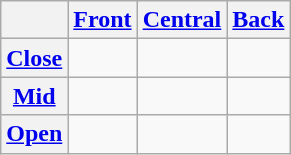<table class="wikitable" style="text-align: center;">
<tr>
<th></th>
<th><a href='#'>Front</a></th>
<th><a href='#'>Central</a></th>
<th><a href='#'>Back</a></th>
</tr>
<tr>
<th><a href='#'>Close</a></th>
<td></td>
<td></td>
<td></td>
</tr>
<tr>
<th><a href='#'>Mid</a></th>
<td></td>
<td></td>
<td></td>
</tr>
<tr>
<th><a href='#'>Open</a></th>
<td></td>
<td></td>
<td></td>
</tr>
</table>
